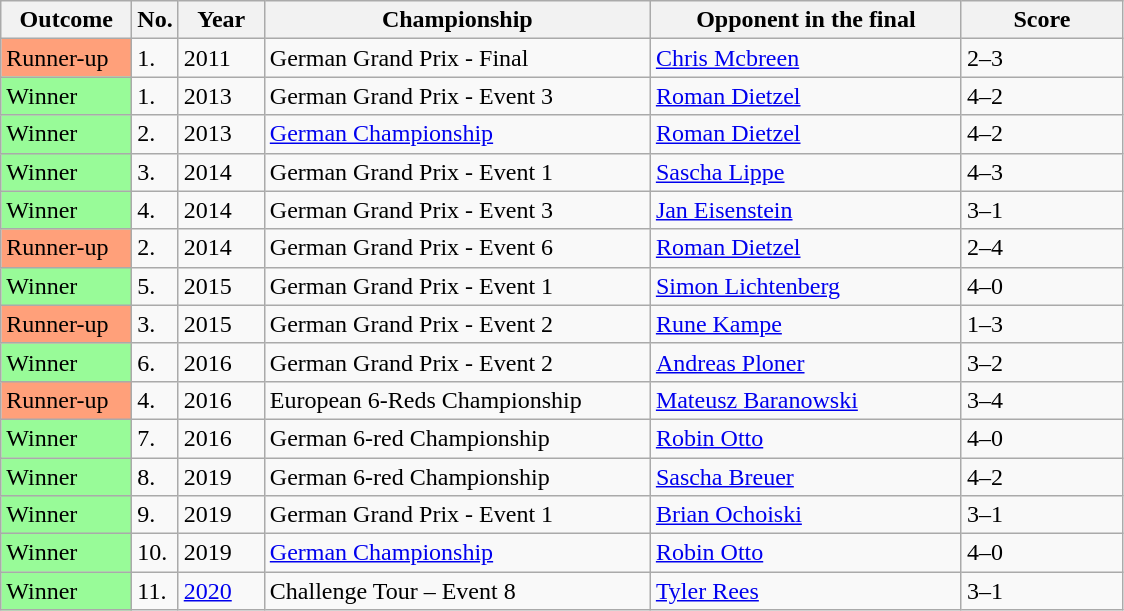<table class="sortable wikitable">
<tr>
<th width="80">Outcome</th>
<th width="20">No.</th>
<th width="50">Year</th>
<th width="250">Championship</th>
<th width="200">Opponent in the final</th>
<th width="100">Score</th>
</tr>
<tr>
<td style="background:#ffa07a;">Runner-up</td>
<td>1.</td>
<td>2011</td>
<td>German Grand Prix - Final</td>
<td> <a href='#'>Chris Mcbreen</a></td>
<td>2–3</td>
</tr>
<tr>
<td style="background:#98fb98;">Winner</td>
<td>1.</td>
<td>2013</td>
<td>German Grand Prix - Event 3</td>
<td> <a href='#'>Roman Dietzel</a></td>
<td>4–2</td>
</tr>
<tr>
<td style="background:#98fb98;">Winner</td>
<td>2.</td>
<td>2013</td>
<td><a href='#'>German Championship</a></td>
<td> <a href='#'>Roman Dietzel</a></td>
<td>4–2</td>
</tr>
<tr>
<td style="background:#98fb98;">Winner</td>
<td>3.</td>
<td>2014</td>
<td>German Grand Prix - Event 1</td>
<td> <a href='#'>Sascha Lippe</a></td>
<td>4–3</td>
</tr>
<tr>
<td style="background:#98fb98;">Winner</td>
<td>4.</td>
<td>2014</td>
<td>German Grand Prix - Event 3</td>
<td> <a href='#'>Jan Eisenstein</a></td>
<td>3–1</td>
</tr>
<tr>
<td style="background:#ffa07a;">Runner-up</td>
<td>2.</td>
<td>2014</td>
<td>German Grand Prix - Event 6</td>
<td> <a href='#'>Roman Dietzel</a></td>
<td>2–4</td>
</tr>
<tr>
<td style="background:#98fb98;">Winner</td>
<td>5.</td>
<td>2015</td>
<td>German Grand Prix - Event 1</td>
<td> <a href='#'>Simon Lichtenberg</a></td>
<td>4–0</td>
</tr>
<tr>
<td style="background:#ffa07a;">Runner-up</td>
<td>3.</td>
<td>2015</td>
<td>German Grand Prix - Event 2</td>
<td> <a href='#'>Rune Kampe</a></td>
<td>1–3</td>
</tr>
<tr>
<td style="background:#98fb98;">Winner</td>
<td>6.</td>
<td>2016</td>
<td>German Grand Prix - Event 2</td>
<td> <a href='#'>Andreas Ploner</a></td>
<td>3–2</td>
</tr>
<tr>
<td style="background:#ffa07a;">Runner-up</td>
<td>4.</td>
<td>2016</td>
<td>European 6-Reds Championship</td>
<td> <a href='#'>Mateusz Baranowski</a></td>
<td>3–4</td>
</tr>
<tr>
<td style="background:#98fb98;">Winner</td>
<td>7.</td>
<td>2016</td>
<td>German 6-red Championship</td>
<td> <a href='#'>Robin Otto</a></td>
<td>4–0</td>
</tr>
<tr>
<td style="background:#98fb98;">Winner</td>
<td>8.</td>
<td>2019</td>
<td>German 6-red Championship</td>
<td> <a href='#'>Sascha Breuer</a></td>
<td>4–2</td>
</tr>
<tr>
<td style="background:#98fb98;">Winner</td>
<td>9.</td>
<td>2019</td>
<td>German Grand Prix - Event 1</td>
<td> <a href='#'>Brian Ochoiski</a></td>
<td>3–1</td>
</tr>
<tr>
<td style="background:#98FB98">Winner</td>
<td>10.</td>
<td>2019</td>
<td><a href='#'>German Championship</a></td>
<td> <a href='#'>Robin Otto</a></td>
<td>4–0</td>
</tr>
<tr>
<td style="background:#98FB98">Winner</td>
<td>11.</td>
<td><a href='#'>2020</a></td>
<td>Challenge Tour – Event 8</td>
<td> <a href='#'>Tyler Rees</a></td>
<td>3–1</td>
</tr>
</table>
